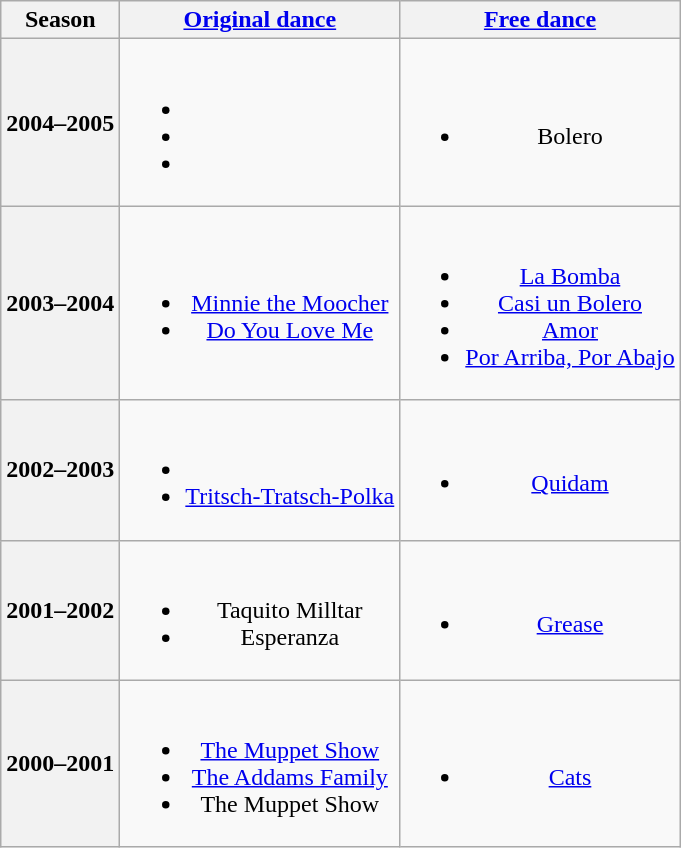<table class=wikitable style=text-align:center>
<tr>
<th>Season</th>
<th><a href='#'>Original dance</a></th>
<th><a href='#'>Free dance</a></th>
</tr>
<tr>
<th>2004–2005 <br> </th>
<td><br><ul><li></li><li></li><li></li></ul></td>
<td><br><ul><li>Bolero <br></li></ul></td>
</tr>
<tr>
<th>2003–2004 <br> </th>
<td><br><ul><li> <a href='#'>Minnie the Moocher</a> <br></li><li> <a href='#'>Do You Love Me</a> <br></li></ul></td>
<td><br><ul><li><a href='#'>La Bomba</a> <br></li><li><a href='#'>Casi un Bolero</a> <br></li><li><a href='#'>Amor</a> <br></li><li><a href='#'>Por Arriba, Por Abajo</a> <br></li></ul></td>
</tr>
<tr>
<th>2002–2003 <br> </th>
<td><br><ul><li></li><li> <a href='#'>Tritsch-Tratsch-Polka</a> <br></li></ul></td>
<td><br><ul><li><a href='#'>Quidam</a> <br></li></ul></td>
</tr>
<tr>
<th>2001–2002 <br> </th>
<td><br><ul><li> Taquito Milltar <br></li><li> Esperanza <br></li></ul></td>
<td><br><ul><li><a href='#'>Grease</a> <br></li></ul></td>
</tr>
<tr>
<th>2000–2001 <br> </th>
<td><br><ul><li><a href='#'>The Muppet Show</a> <br></li><li><a href='#'>The Addams Family</a> <br></li><li>The Muppet Show <br></li></ul></td>
<td><br><ul><li><a href='#'>Cats</a> <br></li></ul></td>
</tr>
</table>
